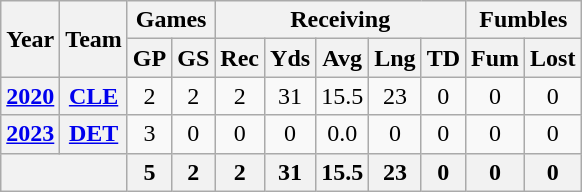<table style="text-align:center;" class="wikitable">
<tr>
<th rowspan="2">Year</th>
<th rowspan="2">Team</th>
<th colspan="2">Games</th>
<th colspan="5">Receiving</th>
<th colspan="2">Fumbles</th>
</tr>
<tr>
<th>GP</th>
<th>GS</th>
<th>Rec</th>
<th>Yds</th>
<th>Avg</th>
<th>Lng</th>
<th>TD</th>
<th>Fum</th>
<th>Lost</th>
</tr>
<tr>
<th><a href='#'>2020</a></th>
<th><a href='#'>CLE</a></th>
<td>2</td>
<td>2</td>
<td>2</td>
<td>31</td>
<td>15.5</td>
<td>23</td>
<td>0</td>
<td>0</td>
<td>0</td>
</tr>
<tr>
<th><a href='#'>2023</a></th>
<th><a href='#'>DET</a></th>
<td>3</td>
<td>0</td>
<td>0</td>
<td>0</td>
<td>0.0</td>
<td>0</td>
<td>0</td>
<td>0</td>
<td>0</td>
</tr>
<tr>
<th colspan="2"></th>
<th>5</th>
<th>2</th>
<th>2</th>
<th>31</th>
<th>15.5</th>
<th>23</th>
<th>0</th>
<th>0</th>
<th>0</th>
</tr>
</table>
